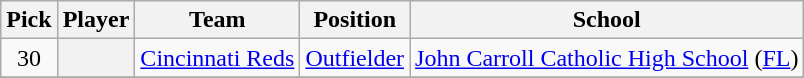<table class="wikitable sortable plainrowheaders" style="text-align:center; width=74%">
<tr>
<th scope="col">Pick</th>
<th scope="col">Player</th>
<th scope="col">Team</th>
<th scope="col">Position</th>
<th scope="col">School</th>
</tr>
<tr>
<td>30</td>
<th scope="row" style="text-align:center"></th>
<td><a href='#'>Cincinnati Reds</a></td>
<td><a href='#'>Outfielder</a></td>
<td><a href='#'>John Carroll Catholic High School</a> (<a href='#'>FL</a>)</td>
</tr>
<tr>
</tr>
</table>
